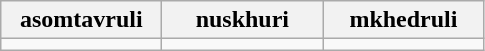<table class="wikitable" style="width:100">
<tr>
<th width="100">asomtavruli</th>
<th width="100">nuskhuri</th>
<th width="100">mkhedruli</th>
</tr>
<tr>
<td align="center"></td>
<td align="center"></td>
<td align="center"></td>
</tr>
</table>
